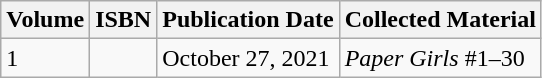<table class="wikitable">
<tr>
<th>Volume</th>
<th>ISBN</th>
<th>Publication Date</th>
<th>Collected Material</th>
</tr>
<tr>
<td>1</td>
<td></td>
<td>October 27, 2021</td>
<td><em>Paper Girls</em> #1–30</td>
</tr>
</table>
